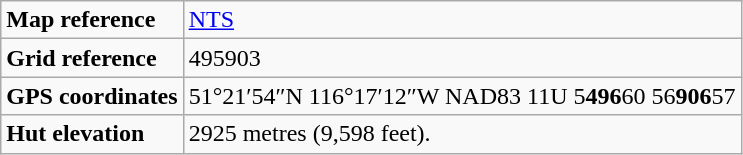<table class = "wikitable">
<tr>
<td><strong>Map reference</strong></td>
<td><a href='#'>NTS</a> </td>
</tr>
<tr>
<td><strong>Grid reference</strong></td>
<td>495903</td>
</tr>
<tr>
<td><strong>GPS coordinates</strong></td>
<td>51°21′54″N 116°17′12″W  NAD83 11U 5<strong>496</strong>60 56<strong>906</strong>57</td>
</tr>
<tr>
<td><strong>Hut elevation</strong></td>
<td>2925 metres (9,598 feet).</td>
</tr>
</table>
